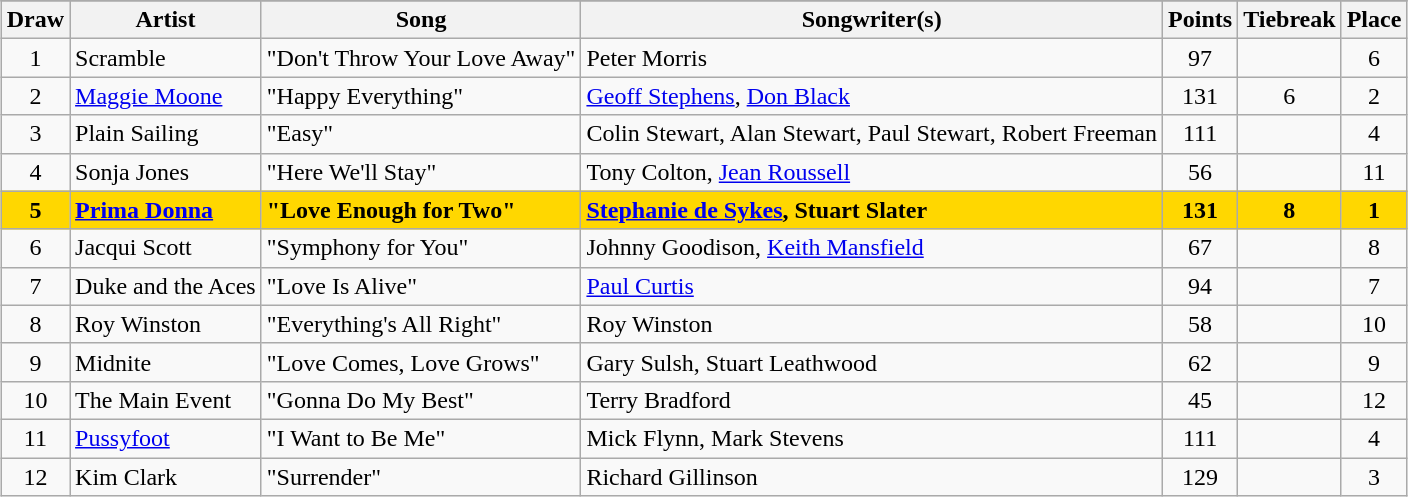<table class="sortable wikitable" style="margin: 1em auto 1em auto; text-align:center">
<tr>
</tr>
<tr>
<th scope="col">Draw</th>
<th scope="col" class="unsortable">Artist</th>
<th scope="col" class="unsortable">Song</th>
<th scope="col" class="unsortable">Songwriter(s)</th>
<th scope="col" class="unsortable">Points</th>
<th scope="col" class="unsortable">Tiebreak</th>
<th scope="col">Place</th>
</tr>
<tr>
<td>1</td>
<td align="left">Scramble</td>
<td align="left">"Don't Throw Your Love Away"</td>
<td align="left">Peter Morris</td>
<td>97</td>
<td></td>
<td>6</td>
</tr>
<tr>
<td>2</td>
<td align="left"><a href='#'>Maggie Moone</a></td>
<td align="left">"Happy Everything"</td>
<td align="left"><a href='#'>Geoff Stephens</a>, <a href='#'>Don Black</a></td>
<td>131</td>
<td>6</td>
<td>2</td>
</tr>
<tr>
<td>3</td>
<td align="left">Plain Sailing</td>
<td align="left">"Easy"</td>
<td align="left">Colin Stewart, Alan Stewart, Paul Stewart, Robert Freeman</td>
<td>111</td>
<td></td>
<td>4</td>
</tr>
<tr>
<td>4</td>
<td align="left">Sonja Jones</td>
<td align="left">"Here We'll Stay"</td>
<td align="left">Tony Colton, <a href='#'>Jean Roussell</a></td>
<td>56</td>
<td></td>
<td>11</td>
</tr>
<tr style="font-weight:bold; background:gold;">
<td>5</td>
<td align="left"><a href='#'>Prima Donna</a></td>
<td align="left">"Love Enough for Two"</td>
<td align="left"><a href='#'>Stephanie de Sykes</a>, Stuart Slater</td>
<td>131</td>
<td>8</td>
<td>1</td>
</tr>
<tr>
<td>6</td>
<td align="left">Jacqui Scott</td>
<td align="left">"Symphony for You"</td>
<td align="left">Johnny Goodison, <a href='#'>Keith Mansfield</a></td>
<td>67</td>
<td></td>
<td>8</td>
</tr>
<tr>
<td>7</td>
<td align="left">Duke and the Aces</td>
<td align="left">"Love Is Alive"</td>
<td align="left"><a href='#'>Paul Curtis</a></td>
<td>94</td>
<td></td>
<td>7</td>
</tr>
<tr>
<td>8</td>
<td align="left">Roy Winston</td>
<td align="left">"Everything's All Right"</td>
<td align="left">Roy Winston</td>
<td>58</td>
<td></td>
<td>10</td>
</tr>
<tr>
<td>9</td>
<td align="left">Midnite</td>
<td align="left">"Love Comes, Love Grows"</td>
<td align="left">Gary Sulsh, Stuart Leathwood</td>
<td>62</td>
<td></td>
<td>9</td>
</tr>
<tr>
<td>10</td>
<td align="left">The Main Event</td>
<td align="left">"Gonna Do My Best"</td>
<td align="left">Terry Bradford</td>
<td>45</td>
<td></td>
<td>12</td>
</tr>
<tr>
<td>11</td>
<td align="left"><a href='#'>Pussyfoot</a></td>
<td align="left">"I Want to Be Me"</td>
<td align="left">Mick Flynn, Mark Stevens</td>
<td>111</td>
<td></td>
<td>4</td>
</tr>
<tr>
<td>12</td>
<td align="left">Kim Clark</td>
<td align="left">"Surrender"</td>
<td align="left">Richard Gillinson</td>
<td>129</td>
<td></td>
<td>3</td>
</tr>
</table>
